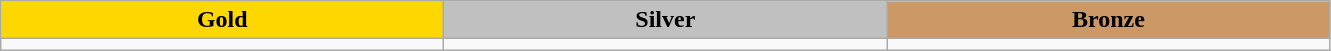<table class="wikitable">
<tr align="center">
<td bgcolor="gold" style="width:18em"><strong>Gold</strong></td>
<td bgcolor="silver" style="width:18em"><strong>Silver</strong></td>
<td bgcolor="CC9966" style="width:18em"><strong>Bronze</strong></td>
</tr>
<tr valign="top">
<td></td>
<td></td>
<td></td>
</tr>
</table>
